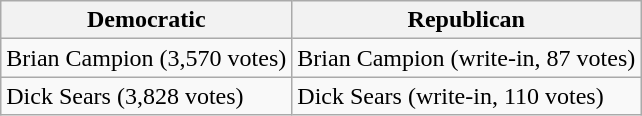<table class="wikitable">
<tr>
<th>Democratic</th>
<th>Republican</th>
</tr>
<tr>
<td>Brian Campion (3,570 votes)</td>
<td>Brian Campion (write-in, 87 votes)</td>
</tr>
<tr>
<td>Dick Sears (3,828 votes)</td>
<td>Dick Sears (write-in, 110 votes)</td>
</tr>
</table>
